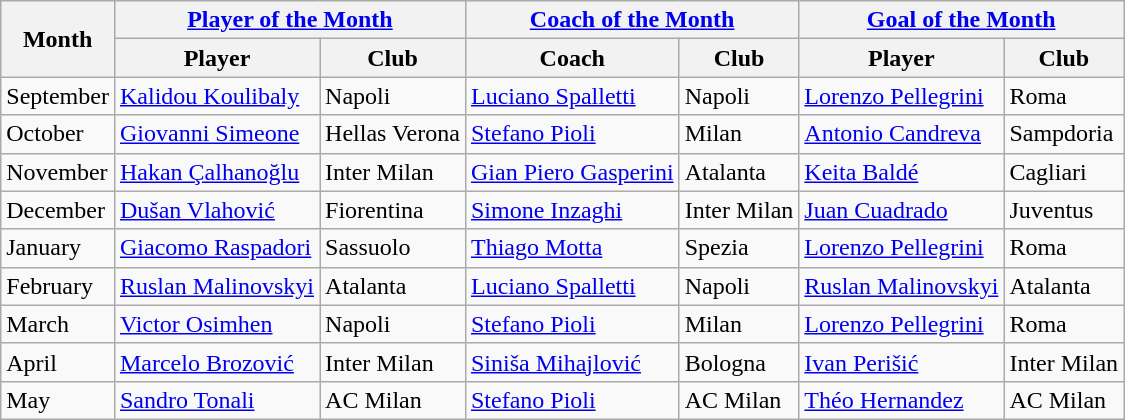<table class="wikitable">
<tr>
<th rowspan="2">Month</th>
<th colspan="2"><a href='#'>Player of the Month</a></th>
<th colspan="2"><a href='#'>Coach of the Month</a></th>
<th colspan="2"><a href='#'>Goal of the Month</a></th>
</tr>
<tr>
<th>Player</th>
<th>Club</th>
<th>Coach</th>
<th>Club</th>
<th>Player</th>
<th>Club</th>
</tr>
<tr>
<td>September</td>
<td> <a href='#'>Kalidou Koulibaly</a></td>
<td>Napoli</td>
<td> <a href='#'>Luciano Spalletti</a></td>
<td>Napoli</td>
<td> <a href='#'>Lorenzo Pellegrini</a></td>
<td>Roma</td>
</tr>
<tr>
<td>October</td>
<td> <a href='#'>Giovanni Simeone</a></td>
<td>Hellas Verona</td>
<td> <a href='#'>Stefano Pioli</a></td>
<td>Milan</td>
<td> <a href='#'>Antonio Candreva</a></td>
<td>Sampdoria</td>
</tr>
<tr>
<td>November</td>
<td> <a href='#'>Hakan Çalhanoğlu</a></td>
<td>Inter Milan</td>
<td> <a href='#'>Gian Piero Gasperini</a></td>
<td>Atalanta</td>
<td> <a href='#'>Keita Baldé</a></td>
<td>Cagliari</td>
</tr>
<tr>
<td>December</td>
<td> <a href='#'>Dušan Vlahović</a></td>
<td>Fiorentina</td>
<td> <a href='#'>Simone Inzaghi</a></td>
<td>Inter Milan</td>
<td> <a href='#'>Juan Cuadrado</a></td>
<td>Juventus</td>
</tr>
<tr>
<td>January</td>
<td> <a href='#'>Giacomo Raspadori</a></td>
<td>Sassuolo</td>
<td> <a href='#'>Thiago Motta</a></td>
<td>Spezia</td>
<td> <a href='#'>Lorenzo Pellegrini</a></td>
<td>Roma</td>
</tr>
<tr>
<td>February</td>
<td> <a href='#'>Ruslan Malinovskyi</a></td>
<td>Atalanta</td>
<td> <a href='#'>Luciano Spalletti</a></td>
<td>Napoli</td>
<td> <a href='#'>Ruslan Malinovskyi</a></td>
<td>Atalanta</td>
</tr>
<tr>
<td>March</td>
<td> <a href='#'>Victor Osimhen</a></td>
<td>Napoli</td>
<td> <a href='#'>Stefano Pioli</a></td>
<td>Milan</td>
<td> <a href='#'>Lorenzo Pellegrini</a></td>
<td>Roma</td>
</tr>
<tr>
<td>April</td>
<td> <a href='#'>Marcelo Brozović</a></td>
<td>Inter Milan</td>
<td> <a href='#'>Siniša Mihajlović</a></td>
<td>Bologna</td>
<td> <a href='#'>Ivan Perišić</a></td>
<td>Inter Milan</td>
</tr>
<tr>
<td>May</td>
<td> <a href='#'>Sandro Tonali</a></td>
<td>AC Milan</td>
<td> <a href='#'>Stefano Pioli</a></td>
<td>AC Milan</td>
<td> <a href='#'>Théo Hernandez</a></td>
<td>AC Milan</td>
</tr>
</table>
